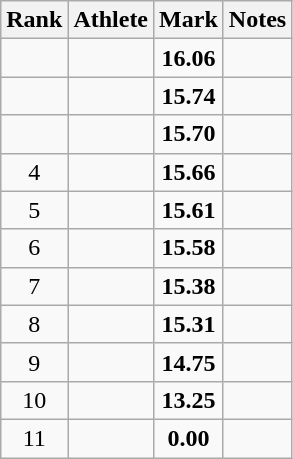<table class="wikitable sortable"  style="text-align:center">
<tr>
<th>Rank</th>
<th>Athlete</th>
<th>Mark</th>
<th>Notes</th>
</tr>
<tr>
<td></td>
<td align="left"></td>
<td><strong>16.06</strong></td>
<td></td>
</tr>
<tr>
<td></td>
<td align="left"></td>
<td><strong>15.74</strong></td>
<td></td>
</tr>
<tr>
<td></td>
<td align="left"></td>
<td><strong>15.70</strong></td>
<td></td>
</tr>
<tr>
<td>4</td>
<td align="left"></td>
<td><strong>15.66</strong></td>
<td></td>
</tr>
<tr>
<td>5</td>
<td align="left"></td>
<td><strong>15.61</strong></td>
<td></td>
</tr>
<tr>
<td>6</td>
<td align="left"></td>
<td><strong>15.58</strong></td>
<td></td>
</tr>
<tr>
<td>7</td>
<td align="left"></td>
<td><strong>15.38</strong></td>
<td></td>
</tr>
<tr>
<td>8</td>
<td align="left"></td>
<td><strong>15.31</strong></td>
<td></td>
</tr>
<tr>
<td>9</td>
<td align="left"></td>
<td><strong>14.75</strong></td>
<td></td>
</tr>
<tr>
<td>10</td>
<td align="left"></td>
<td><strong>13.25</strong></td>
<td></td>
</tr>
<tr>
<td>11</td>
<td align="left"></td>
<td><strong>0.00</strong></td>
<td></td>
</tr>
</table>
